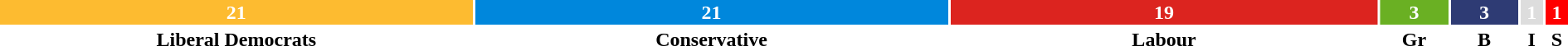<table style="width:100%; text-align:center;">
<tr style="color:white;">
<td style="background:#FDBB30; width:30.43%;"><strong>21</strong></td>
<td style="background:#0087DC; width:30.43%;"><strong>21</strong></td>
<td style="background:#DC241F; width:27.54%;"><strong>19</strong></td>
<td style="background:#6AB023; width:4.35%;"><strong>3</strong></td>
<td style="background:#2E3B74; width:4.35%;"><strong>3</strong></td>
<td style="background:#DDDDDD; width:1.45%;"><strong>1</strong></td>
<td style="background:#FF0000; width:1.45%;"><strong>1</strong></td>
</tr>
<tr>
<td><span><strong>Liberal Democrats</strong></span></td>
<td><span><strong>Conservative</strong></span></td>
<td><span><strong>Labour</strong></span></td>
<td><span><strong>Gr</strong></span></td>
<td><span><strong>B</strong></span></td>
<td><span><strong>I</strong></span></td>
<td><span><strong>S</strong></span></td>
</tr>
</table>
